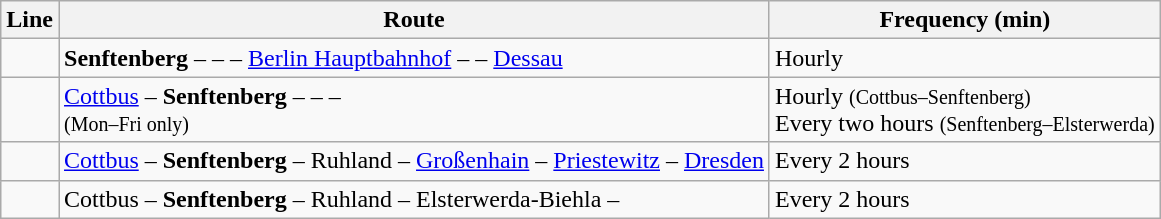<table class="wikitable">
<tr>
<th>Line</th>
<th>Route</th>
<th>Frequency (min)</th>
</tr>
<tr>
<td align="center"></td>
<td><strong>Senftenberg</strong> –  –  – <a href='#'>Berlin Hauptbahnhof</a> –  – <a href='#'>Dessau</a></td>
<td>Hourly</td>
</tr>
<tr>
<td align="center"></td>
<td><a href='#'>Cottbus</a> – <strong>Senftenberg</strong> –  –  – <br><small>(Mon–Fri only)</small></td>
<td>Hourly <small>(Cottbus–Senftenberg)</small><br>Every two hours <small>(Senftenberg–Elsterwerda)</small></td>
</tr>
<tr>
<td></td>
<td><a href='#'>Cottbus</a> – <strong>Senftenberg</strong> – Ruhland – <a href='#'>Großenhain</a> – <a href='#'>Priestewitz</a> – <a href='#'>Dresden</a></td>
<td>Every 2 hours</td>
</tr>
<tr>
<td></td>
<td>Cottbus – <strong>Senftenberg</strong> – Ruhland – Elsterwerda-Biehla – </td>
<td>Every 2 hours</td>
</tr>
</table>
